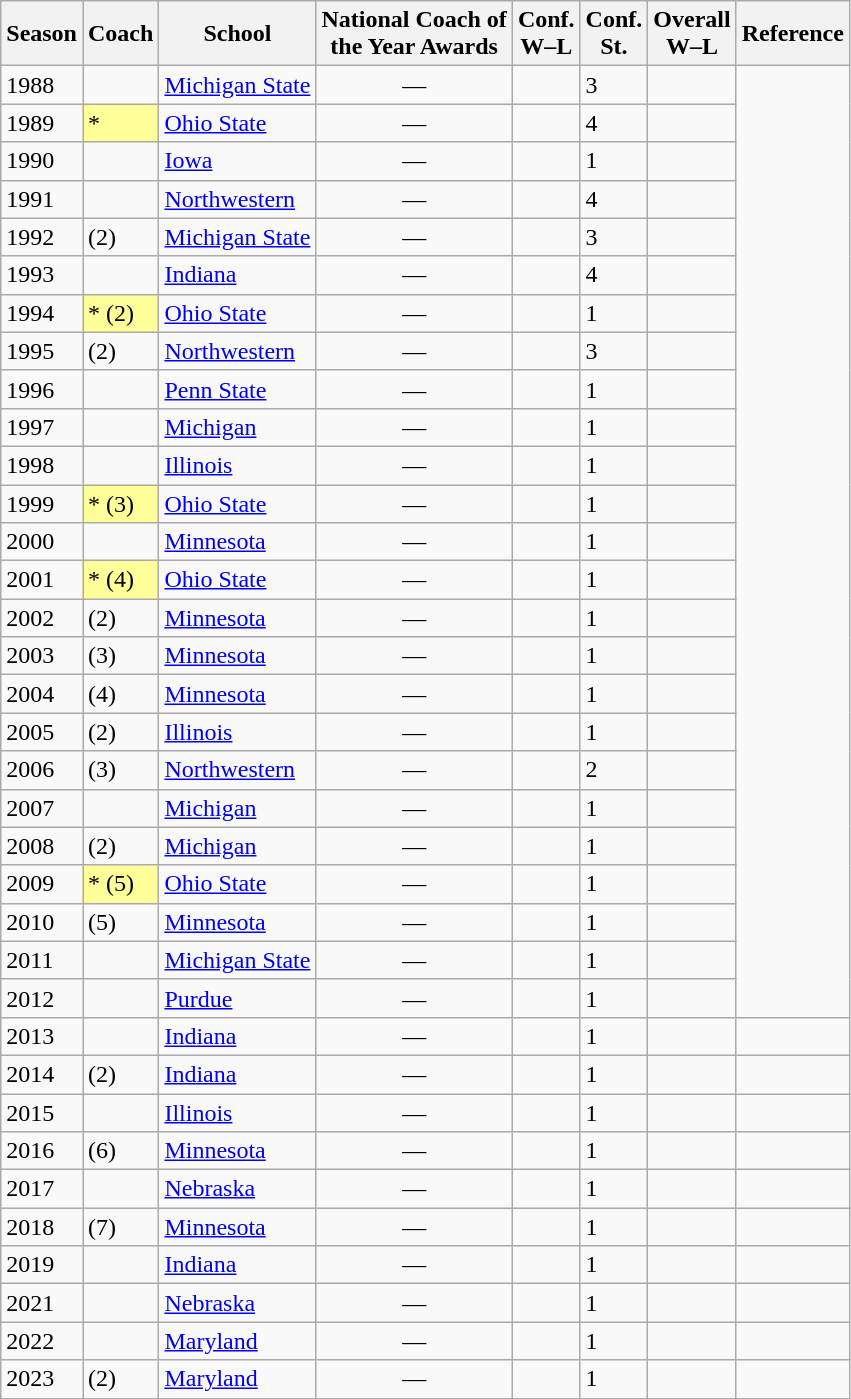<table class="wikitable" border="1">
<tr>
<th>Season</th>
<th>Coach</th>
<th>School</th>
<th class=unsortable>National Coach of<br>the Year Awards</th>
<th>Conf.<br>W–L</th>
<th>Conf.<br>St.</th>
<th>Overall<br>W–L</th>
<th class="unsortable">Reference</th>
</tr>
<tr>
<td>1988</td>
<td></td>
<td><a href='#'>Michigan State</a></td>
<td align="center">—</td>
<td></td>
<td>3</td>
<td></td>
<td rowspan="25"></td>
</tr>
<tr>
<td>1989</td>
<td style="background-color:#FFFF99;">*</td>
<td><a href='#'>Ohio State</a></td>
<td align="center">—</td>
<td></td>
<td>4</td>
<td></td>
</tr>
<tr>
<td>1990</td>
<td></td>
<td><a href='#'>Iowa</a></td>
<td align="center">—</td>
<td></td>
<td>1</td>
<td></td>
</tr>
<tr>
<td>1991</td>
<td></td>
<td><a href='#'>Northwestern</a></td>
<td align="center">—</td>
<td></td>
<td>4</td>
<td></td>
</tr>
<tr>
<td>1992</td>
<td> (2)</td>
<td><a href='#'>Michigan State</a></td>
<td align="center">—</td>
<td></td>
<td>3</td>
<td></td>
</tr>
<tr>
<td>1993</td>
<td></td>
<td><a href='#'>Indiana</a></td>
<td align="center">—</td>
<td></td>
<td>4</td>
<td></td>
</tr>
<tr>
<td>1994</td>
<td style="background-color:#FFFF99;">* (2)</td>
<td><a href='#'>Ohio State</a></td>
<td align="center">—</td>
<td></td>
<td>1</td>
<td></td>
</tr>
<tr>
<td>1995</td>
<td> (2)</td>
<td><a href='#'>Northwestern</a></td>
<td align="center">—</td>
<td></td>
<td>3</td>
<td></td>
</tr>
<tr>
<td>1996</td>
<td></td>
<td><a href='#'>Penn State</a></td>
<td align="center">—</td>
<td></td>
<td>1</td>
<td></td>
</tr>
<tr>
<td>1997</td>
<td></td>
<td><a href='#'>Michigan</a></td>
<td align="center">—</td>
<td></td>
<td>1</td>
<td></td>
</tr>
<tr>
<td>1998</td>
<td></td>
<td><a href='#'>Illinois</a></td>
<td align="center">—</td>
<td></td>
<td>1</td>
<td></td>
</tr>
<tr>
<td>1999</td>
<td style="background-color:#FFFF99;">* (3)</td>
<td><a href='#'>Ohio State</a></td>
<td align="center">—</td>
<td></td>
<td>1</td>
<td></td>
</tr>
<tr>
<td>2000</td>
<td></td>
<td><a href='#'>Minnesota</a></td>
<td align="center">—</td>
<td></td>
<td>1</td>
<td></td>
</tr>
<tr>
<td>2001</td>
<td style="background-color:#FFFF99;">* (4)</td>
<td><a href='#'>Ohio State</a></td>
<td align="center">—</td>
<td></td>
<td>1</td>
<td></td>
</tr>
<tr>
<td>2002</td>
<td> (2)</td>
<td><a href='#'>Minnesota</a></td>
<td align="center">—</td>
<td></td>
<td>1</td>
<td></td>
</tr>
<tr>
<td>2003</td>
<td> (3)</td>
<td><a href='#'>Minnesota</a></td>
<td align="center">—</td>
<td></td>
<td>1</td>
<td></td>
</tr>
<tr>
<td>2004</td>
<td> (4)</td>
<td><a href='#'>Minnesota</a></td>
<td align="center">—</td>
<td></td>
<td>1</td>
<td></td>
</tr>
<tr>
<td>2005</td>
<td> (2)</td>
<td><a href='#'>Illinois</a></td>
<td align="center">—</td>
<td></td>
<td>1</td>
<td></td>
</tr>
<tr>
<td>2006</td>
<td> (3)</td>
<td><a href='#'>Northwestern</a></td>
<td align="center">—</td>
<td></td>
<td>2</td>
<td></td>
</tr>
<tr>
<td>2007</td>
<td></td>
<td><a href='#'>Michigan</a></td>
<td align="center">—</td>
<td></td>
<td>1</td>
<td></td>
</tr>
<tr>
<td>2008</td>
<td> (2)</td>
<td><a href='#'>Michigan</a></td>
<td align="center">—</td>
<td></td>
<td>1</td>
<td></td>
</tr>
<tr>
<td>2009</td>
<td style="background-color:#FFFF99;">* (5)</td>
<td><a href='#'>Ohio State</a></td>
<td align="center">—</td>
<td></td>
<td>1</td>
<td></td>
</tr>
<tr>
<td>2010</td>
<td> (5)</td>
<td><a href='#'>Minnesota</a></td>
<td align="center">—</td>
<td></td>
<td>1</td>
<td></td>
</tr>
<tr>
<td>2011</td>
<td></td>
<td><a href='#'>Michigan State</a></td>
<td align="center">—</td>
<td></td>
<td>1</td>
<td></td>
</tr>
<tr>
<td>2012</td>
<td></td>
<td><a href='#'>Purdue</a></td>
<td align="center">—</td>
<td></td>
<td>1</td>
<td></td>
</tr>
<tr>
<td>2013</td>
<td></td>
<td><a href='#'>Indiana</a></td>
<td align="center">—</td>
<td></td>
<td>1</td>
<td></td>
<td style="text-align:center;"></td>
</tr>
<tr>
<td>2014</td>
<td> (2)</td>
<td><a href='#'>Indiana</a></td>
<td align="center">—</td>
<td></td>
<td>1</td>
<td></td>
<td style="text-align:center;"></td>
</tr>
<tr>
<td>2015</td>
<td></td>
<td><a href='#'>Illinois</a></td>
<td align="center">—</td>
<td></td>
<td>1</td>
<td></td>
<td style="text-align:center;"></td>
</tr>
<tr>
<td>2016</td>
<td> (6)</td>
<td><a href='#'>Minnesota</a></td>
<td align="center">—</td>
<td></td>
<td>1</td>
<td></td>
<td></td>
</tr>
<tr>
<td>2017</td>
<td></td>
<td><a href='#'>Nebraska</a></td>
<td align="center">—</td>
<td></td>
<td>1</td>
<td></td>
<td></td>
</tr>
<tr>
<td>2018</td>
<td> (7)</td>
<td><a href='#'>Minnesota</a></td>
<td align="center">—</td>
<td></td>
<td>1</td>
<td></td>
<td></td>
</tr>
<tr>
<td>2019</td>
<td></td>
<td><a href='#'>Indiana</a></td>
<td align="center">—</td>
<td></td>
<td>1</td>
<td></td>
<td></td>
</tr>
<tr>
<td>2021</td>
<td></td>
<td><a href='#'>Nebraska</a></td>
<td align="center">—</td>
<td></td>
<td>1</td>
<td></td>
<td style="text-align:center;"></td>
</tr>
<tr>
<td>2022</td>
<td></td>
<td><a href='#'>Maryland</a></td>
<td align="center">—</td>
<td></td>
<td>1</td>
<td></td>
<td style="text-align:center;"></td>
</tr>
<tr>
<td>2023</td>
<td> (2)</td>
<td><a href='#'>Maryland</a></td>
<td align="center">—</td>
<td></td>
<td>1</td>
<td></td>
<td style="text-align:center;"></td>
</tr>
</table>
